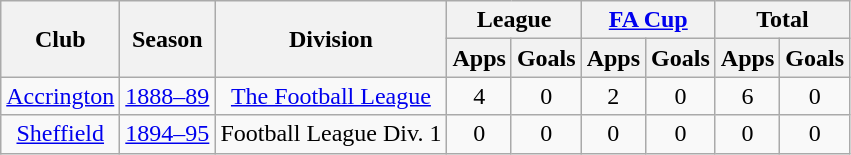<table class="wikitable" style="text-align:center;">
<tr>
<th rowspan="2">Club</th>
<th rowspan="2">Season</th>
<th rowspan="2">Division</th>
<th colspan="2">League</th>
<th colspan="2"><a href='#'>FA Cup</a></th>
<th colspan="2">Total</th>
</tr>
<tr>
<th>Apps</th>
<th>Goals</th>
<th>Apps</th>
<th>Goals</th>
<th>Apps</th>
<th>Goals</th>
</tr>
<tr>
<td><a href='#'>Accrington</a></td>
<td><a href='#'>1888–89</a></td>
<td><a href='#'>The Football League</a></td>
<td>4</td>
<td>0</td>
<td>2</td>
<td>0</td>
<td>6</td>
<td>0</td>
</tr>
<tr>
<td><a href='#'>Sheffield</a></td>
<td><a href='#'>1894–95</a></td>
<td>Football League Div. 1</td>
<td>0</td>
<td>0</td>
<td>0</td>
<td>0</td>
<td>0</td>
<td>0</td>
</tr>
</table>
